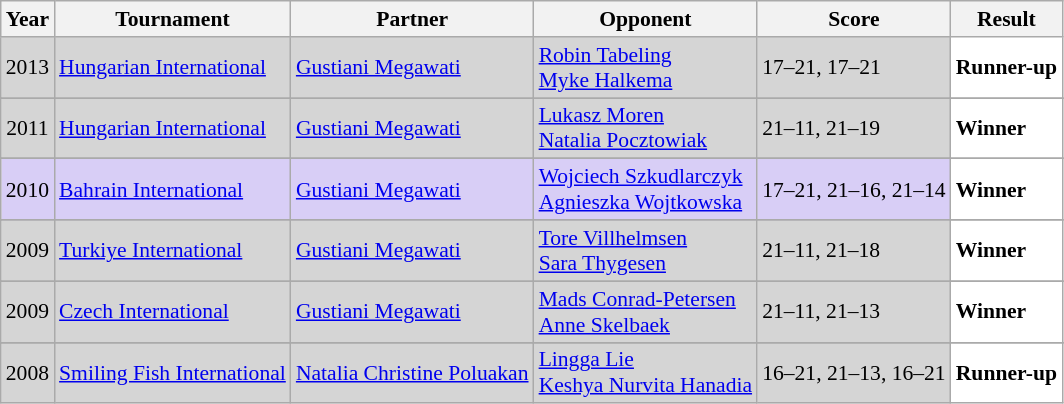<table class="sortable wikitable" style="font-size: 90%;">
<tr>
<th>Year</th>
<th>Tournament</th>
<th>Partner</th>
<th>Opponent</th>
<th>Score</th>
<th>Result</th>
</tr>
<tr style="background:#D5D5D5">
<td align="center">2013</td>
<td align="left"><a href='#'>Hungarian International</a></td>
<td align="left"> <a href='#'>Gustiani Megawati</a></td>
<td align="left"> <a href='#'>Robin Tabeling</a> <br>  <a href='#'>Myke Halkema</a></td>
<td align="left">17–21, 17–21</td>
<td style="text-align:left; background:white"> <strong>Runner-up</strong></td>
</tr>
<tr>
</tr>
<tr style="background:#D5D5D5">
<td align="center">2011</td>
<td align="left"><a href='#'>Hungarian International</a></td>
<td align="left"> <a href='#'>Gustiani Megawati</a></td>
<td align="left"> <a href='#'>Lukasz Moren</a> <br>  <a href='#'>Natalia Pocztowiak</a></td>
<td align="left">21–11, 21–19</td>
<td style="text-align:left; background:white"> <strong>Winner</strong></td>
</tr>
<tr>
</tr>
<tr style="background:#D8CEF6">
<td align="center">2010</td>
<td align="left"><a href='#'>Bahrain International</a></td>
<td align="left"> <a href='#'>Gustiani Megawati</a></td>
<td align="left"> <a href='#'>Wojciech Szkudlarczyk</a> <br>  <a href='#'>Agnieszka Wojtkowska</a></td>
<td align="left">17–21, 21–16, 21–14</td>
<td style="text-align:left; background:white"> <strong>Winner</strong></td>
</tr>
<tr>
</tr>
<tr style="background:#D5D5D5">
<td align="center">2009</td>
<td align="left"><a href='#'>Turkiye International</a></td>
<td align="left"> <a href='#'>Gustiani Megawati</a></td>
<td align="left"> <a href='#'>Tore Villhelmsen</a> <br>  <a href='#'>Sara Thygesen</a></td>
<td align="left">21–11, 21–18</td>
<td style="text-align:left; background:white"> <strong>Winner</strong></td>
</tr>
<tr>
</tr>
<tr style="background:#D5D5D5">
<td align="center">2009</td>
<td align="left"><a href='#'>Czech International</a></td>
<td align="left"> <a href='#'>Gustiani Megawati</a></td>
<td align="left"> <a href='#'>Mads Conrad-Petersen</a> <br>  <a href='#'>Anne Skelbaek</a></td>
<td align="left">21–11, 21–13</td>
<td style="text-align:left; background:white"> <strong>Winner</strong></td>
</tr>
<tr>
</tr>
<tr style="background:#D5D5D5">
<td align="center">2008</td>
<td align="left"><a href='#'>Smiling Fish International</a></td>
<td align="left"> <a href='#'>Natalia Christine Poluakan</a></td>
<td align="left"> <a href='#'>Lingga Lie</a> <br>  <a href='#'>Keshya Nurvita Hanadia</a></td>
<td align="left">16–21, 21–13, 16–21</td>
<td style="text-align:left; background:white"> <strong>Runner-up</strong></td>
</tr>
</table>
